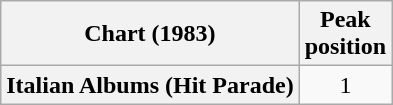<table class="wikitable sortable plainrowheaders" style="text-align:center">
<tr>
<th scope="col">Chart (1983)</th>
<th scope="col">Peak<br>position</th>
</tr>
<tr>
<th scope="row">Italian Albums (Hit Parade)</th>
<td>1</td>
</tr>
</table>
